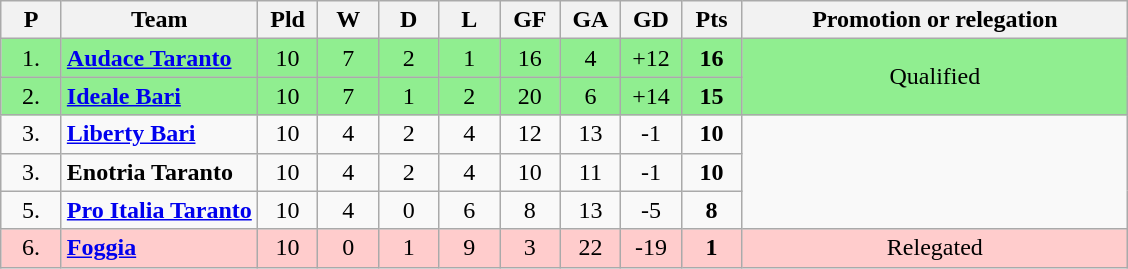<table class="wikitable sortable" style="text-align: center;">
<tr>
<th width=33>P<br></th>
<th>Team<br></th>
<th width=33>Pld<br></th>
<th width=33>W<br></th>
<th width=33>D<br></th>
<th width=33>L<br></th>
<th width=33>GF<br></th>
<th width=33>GA<br></th>
<th width=33>GD<br></th>
<th width=33>Pts<br></th>
<th class="unsortable" width=250>Promotion or relegation<br></th>
</tr>
<tr style="background: #90EE90;">
<td>1.</td>
<td align="left"><strong><a href='#'>Audace Taranto</a></strong></td>
<td>10</td>
<td>7</td>
<td>2</td>
<td>1</td>
<td>16</td>
<td>4</td>
<td>+12</td>
<td><strong>16</strong></td>
<td rowspan="2">Qualified</td>
</tr>
<tr style="background: #90EE90;">
<td>2.</td>
<td align="left"><strong><a href='#'>Ideale Bari</a></strong></td>
<td>10</td>
<td>7</td>
<td>1</td>
<td>2</td>
<td>20</td>
<td>6</td>
<td>+14</td>
<td><strong>15</strong></td>
</tr>
<tr>
<td>3.</td>
<td align="left"><strong><a href='#'>Liberty Bari</a></strong></td>
<td>10</td>
<td>4</td>
<td>2</td>
<td>4</td>
<td>12</td>
<td>13</td>
<td>-1</td>
<td><strong>10</strong></td>
</tr>
<tr>
<td>3.</td>
<td align="left"><strong>Enotria Taranto</strong></td>
<td>10</td>
<td>4</td>
<td>2</td>
<td>4</td>
<td>10</td>
<td>11</td>
<td>-1</td>
<td><strong>10</strong></td>
</tr>
<tr>
<td>5.</td>
<td align="left"><strong><a href='#'>Pro Italia Taranto</a></strong></td>
<td>10</td>
<td>4</td>
<td>0</td>
<td>6</td>
<td>8</td>
<td>13</td>
<td>-5</td>
<td><strong>8</strong></td>
</tr>
<tr style="background:#FFCCCC">
<td>6.</td>
<td align="left"><strong><a href='#'>Foggia</a></strong></td>
<td>10</td>
<td>0</td>
<td>1</td>
<td>9</td>
<td>3</td>
<td>22</td>
<td>-19</td>
<td><strong>1</strong></td>
<td>Relegated</td>
</tr>
</table>
